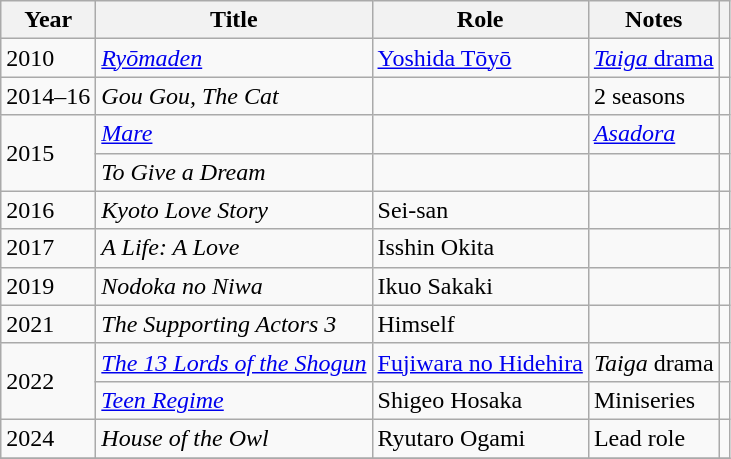<table class="wikitable sortable">
<tr>
<th>Year</th>
<th>Title</th>
<th>Role</th>
<th class="unsortable">Notes</th>
<th class="unsortable"></th>
</tr>
<tr>
<td>2010</td>
<td><em><a href='#'>Ryōmaden</a></em></td>
<td><a href='#'>Yoshida Tōyō</a></td>
<td><a href='#'><em>Taiga</em> drama</a></td>
<td></td>
</tr>
<tr>
<td>2014–16</td>
<td><em>Gou Gou, The Cat</em></td>
<td></td>
<td>2 seasons</td>
<td></td>
</tr>
<tr>
<td rowspan=2>2015</td>
<td><em><a href='#'>Mare</a></em></td>
<td></td>
<td><em><a href='#'>Asadora</a></em></td>
<td></td>
</tr>
<tr>
<td><em>To Give a Dream</em></td>
<td></td>
<td></td>
<td></td>
</tr>
<tr>
<td>2016</td>
<td><em>Kyoto Love Story</em></td>
<td>Sei-san</td>
<td></td>
<td></td>
</tr>
<tr>
<td>2017</td>
<td><em>A Life: A Love</em></td>
<td>Isshin Okita</td>
<td></td>
<td></td>
</tr>
<tr>
<td>2019</td>
<td><em>Nodoka no Niwa</em></td>
<td>Ikuo Sakaki</td>
<td></td>
<td></td>
</tr>
<tr>
<td>2021</td>
<td><em>The Supporting Actors 3</em></td>
<td>Himself</td>
<td></td>
<td></td>
</tr>
<tr>
<td rowspan=2>2022</td>
<td><em><a href='#'>The 13 Lords of the Shogun</a></em></td>
<td><a href='#'>Fujiwara no Hidehira</a></td>
<td><em>Taiga</em> drama</td>
<td></td>
</tr>
<tr>
<td><em><a href='#'>Teen Regime</a></em></td>
<td>Shigeo Hosaka</td>
<td>Miniseries</td>
<td></td>
</tr>
<tr>
<td>2024</td>
<td><em>House of the Owl</em></td>
<td>Ryutaro Ogami</td>
<td>Lead role</td>
<td></td>
</tr>
<tr>
</tr>
</table>
